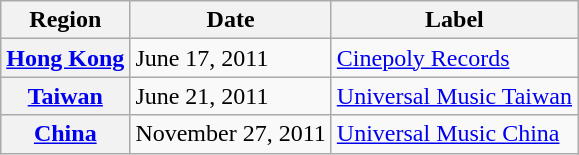<table class="wikitable sortable plainrowheaders">
<tr>
<th scope="col">Region</th>
<th scope="col">Date</th>
<th scope="col">Label</th>
</tr>
<tr>
<th scope="row"><a href='#'>Hong Kong</a></th>
<td>June 17, 2011</td>
<td><a href='#'>Cinepoly Records</a></td>
</tr>
<tr>
<th scope="row"><a href='#'>Taiwan</a></th>
<td>June 21, 2011</td>
<td><a href='#'>Universal Music Taiwan</a></td>
</tr>
<tr>
<th scope="row"><a href='#'>China</a></th>
<td>November 27, 2011</td>
<td><a href='#'>Universal Music China</a></td>
</tr>
</table>
